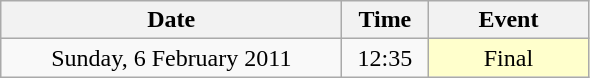<table class = "wikitable" style="text-align:center;">
<tr>
<th width=220>Date</th>
<th width=50>Time</th>
<th width=100>Event</th>
</tr>
<tr>
<td>Sunday, 6 February 2011</td>
<td>12:35</td>
<td bgcolor=ffffcc>Final</td>
</tr>
</table>
